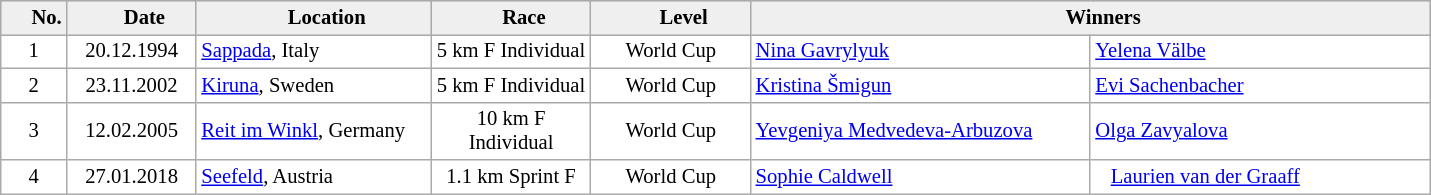<table class="wikitable sortable" style="background:#fff; font-size:86%; line-height:16px; border:gray solid 1px">
<tr style="background:#ccc; text-align:center;">
<th style="width:10px; background:#efefef;">     No.</th>
<th style="width:80px; background:#efefef;">     Date</th>
<th style="width:150px; background:#efefef;">     Location</th>
<th style="width:100px; background:#efefef;">     Race</th>
<th style="width:100px; background:#efefef;">     Level</th>
<th style="background:#efefef;" colspan="2">     Winners</th>
</tr>
<tr>
<td align=center>1</td>
<td align=center>20.12.1994</td>
<td align=left> <a href='#'>Sappada</a>, Italy</td>
<td align=center>5 km F Individual</td>
<td align=center>World Cup</td>
<td style="width:220px;" align=left> <a href='#'>Nina Gavrylyuk</a></td>
<td style="width:220px;" align=left> <a href='#'>Yelena Välbe</a></td>
</tr>
<tr>
<td align=center>2</td>
<td align=center>23.11.2002</td>
<td align=left> <a href='#'>Kiruna</a>, Sweden</td>
<td align=center>5 km F Individual</td>
<td align=center>World Cup</td>
<td style="width:220px;" align=left> <a href='#'>Kristina Šmigun</a></td>
<td style="width:220px;" align=left> <a href='#'>Evi Sachenbacher</a></td>
</tr>
<tr>
<td align=center>3</td>
<td align=center>12.02.2005</td>
<td align=left> <a href='#'>Reit im Winkl</a>, Germany</td>
<td align=center>10 km F Individual</td>
<td align=center>World Cup</td>
<td style="width:220px;" align=left> <a href='#'>Yevgeniya Medvedeva-Arbuzova</a></td>
<td style="width:220px;" align=left> <a href='#'>Olga Zavyalova</a></td>
</tr>
<tr>
<td align=center>4</td>
<td align=center>27.01.2018</td>
<td align=left> <a href='#'>Seefeld</a>, Austria</td>
<td align=center>1.1 km Sprint F</td>
<td align=center>World Cup</td>
<td style="width:220px;" align=left> <a href='#'>Sophie Caldwell</a></td>
<td style="width:220px;" align=left>   <a href='#'>Laurien van der Graaff</a></td>
</tr>
</table>
